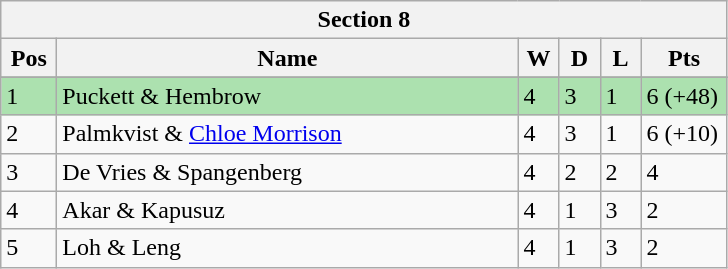<table class="wikitable">
<tr>
<th colspan="6">Section 8</th>
</tr>
<tr>
<th width=30>Pos</th>
<th width=300>Name</th>
<th width=20>W</th>
<th width=20>D</th>
<th width=20>L</th>
<th width=50>Pts</th>
</tr>
<tr>
</tr>
<tr style="background:#ACE1AF;">
<td>1</td>
<td> Puckett & Hembrow</td>
<td>4</td>
<td>3</td>
<td>1</td>
<td>6 (+48)</td>
</tr>
<tr>
<td>2</td>
<td> Palmkvist &  <a href='#'>Chloe Morrison</a></td>
<td>4</td>
<td>3</td>
<td>1</td>
<td>6 (+10)</td>
</tr>
<tr>
<td>3</td>
<td> De Vries & Spangenberg</td>
<td>4</td>
<td>2</td>
<td>2</td>
<td>4</td>
</tr>
<tr>
<td>4</td>
<td> Akar & Kapusuz</td>
<td>4</td>
<td>1</td>
<td>3</td>
<td>2</td>
</tr>
<tr>
<td>5</td>
<td> Loh & Leng</td>
<td>4</td>
<td>1</td>
<td>3</td>
<td>2</td>
</tr>
</table>
